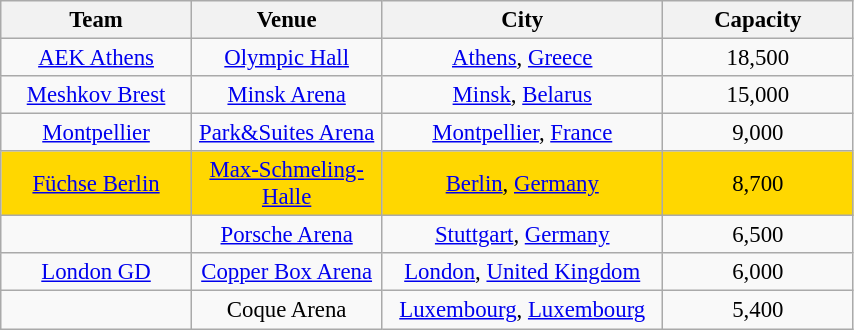<table class="wikitable" style="font-size:95%; text-align: center;">
<tr>
<th width="120">Team</th>
<th width="120">Venue</th>
<th width="180">City</th>
<th width="120">Capacity</th>
</tr>
<tr>
<td><a href='#'>AEK Athens</a></td>
<td><a href='#'>Olympic Hall</a></td>
<td><a href='#'>Athens</a>, <a href='#'>Greece</a></td>
<td>18,500</td>
</tr>
<tr>
<td><a href='#'>Meshkov Brest</a></td>
<td><a href='#'>Minsk Arena</a></td>
<td><a href='#'>Minsk</a>, <a href='#'>Belarus</a></td>
<td>15,000</td>
</tr>
<tr>
<td><a href='#'>Montpellier</a></td>
<td><a href='#'>Park&Suites Arena</a></td>
<td><a href='#'>Montpellier</a>, <a href='#'>France</a></td>
<td>9,000</td>
</tr>
<tr bgcolor="gold">
<td><a href='#'>Füchse Berlin</a></td>
<td><a href='#'>Max-Schmeling-Halle</a></td>
<td><a href='#'>Berlin</a>, <a href='#'>Germany</a></td>
<td>8,700</td>
</tr>
<tr>
<td></td>
<td><a href='#'>Porsche Arena</a></td>
<td><a href='#'>Stuttgart</a>, <a href='#'>Germany</a></td>
<td>6,500</td>
</tr>
<tr>
<td><a href='#'>London GD</a></td>
<td><a href='#'>Copper Box Arena</a></td>
<td><a href='#'>London</a>, <a href='#'>United Kingdom</a></td>
<td>6,000</td>
</tr>
<tr>
<td></td>
<td>Coque Arena</td>
<td><a href='#'>Luxembourg</a>, <a href='#'>Luxembourg</a></td>
<td>5,400</td>
</tr>
</table>
